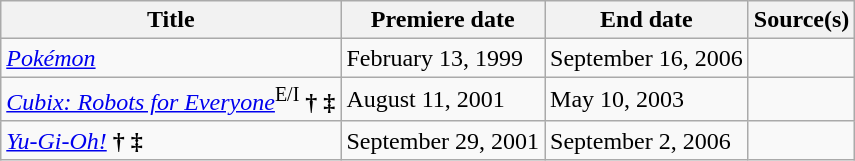<table class="wikitable sortable">
<tr>
<th>Title</th>
<th>Premiere date</th>
<th>End date</th>
<th>Source(s)</th>
</tr>
<tr>
<td><em><a href='#'>Pokémon</a></em></td>
<td>February 13, 1999</td>
<td>September 16, 2006</td>
<td></td>
</tr>
<tr>
<td><em><a href='#'>Cubix: Robots for Everyone</a></em><sup>E/I</sup> <strong>†</strong> <strong>‡</strong></td>
<td>August 11, 2001</td>
<td>May 10, 2003</td>
<td></td>
</tr>
<tr>
<td><em><a href='#'>Yu-Gi-Oh!</a></em> <strong>†</strong> <strong>‡</strong></td>
<td>September 29, 2001</td>
<td>September 2, 2006</td>
<td></td>
</tr>
</table>
